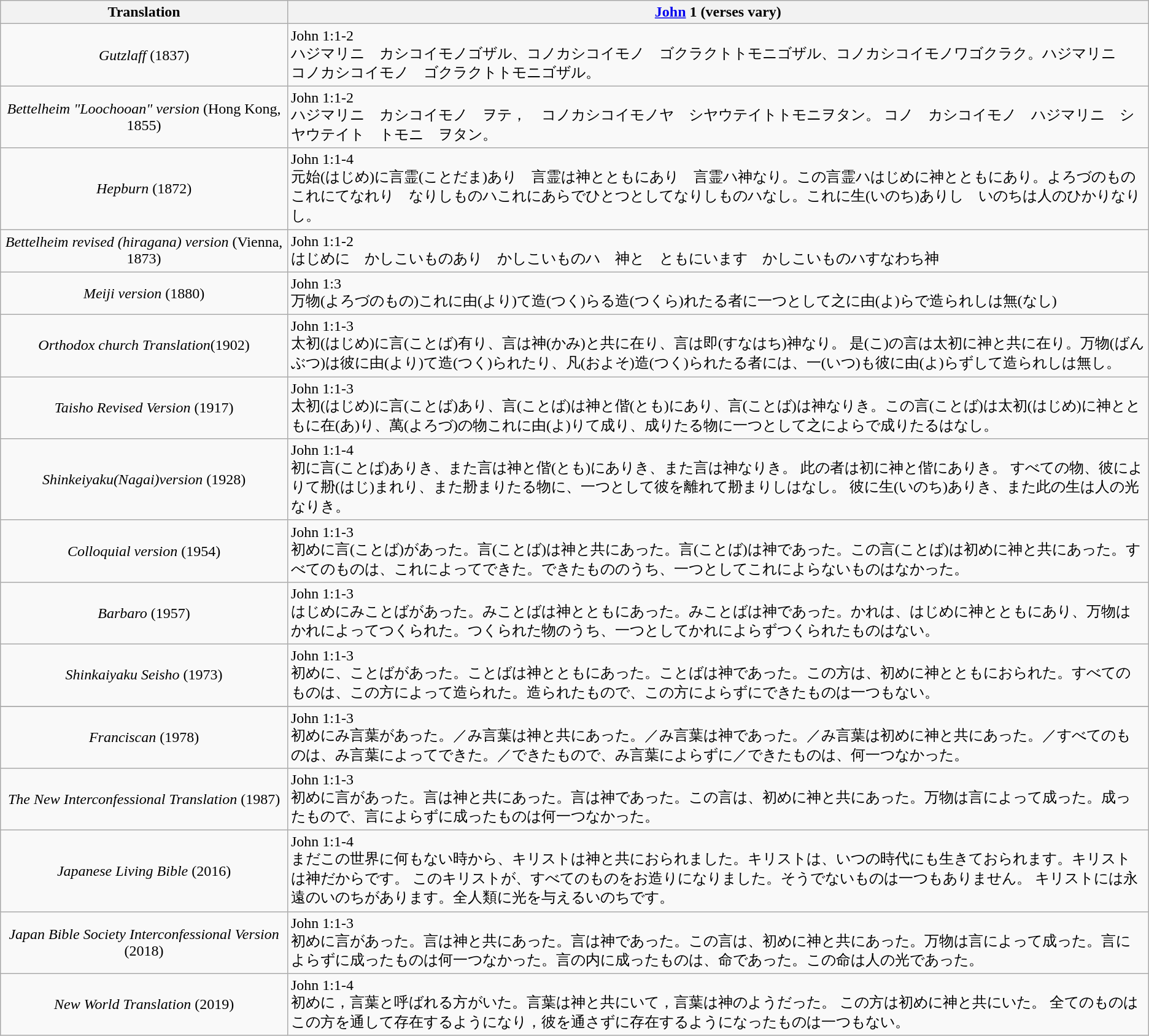<table class="wikitable">
<tr>
<th align="center" width="25%">Translation</th>
<th><a href='#'>John</a> 1 (verses vary)</th>
</tr>
<tr>
<td align="center"><em>Gutzlaff</em> (1837)</td>
<td>John 1:1-2<br>ハジマリニ　カシコイモノゴザル、コノカシコイモノ　ゴクラクトトモニゴザル、コノカシコイモノワゴクラク。ハジマリニ　コノカシコイモノ　ゴクラクトトモニゴザル。</td>
</tr>
<tr>
<td align="center"><em>Bettelheim "Loochooan" version</em> (Hong Kong, 1855)</td>
<td>John 1:1-2<br>ハジマリニ　カシコイモノ　ヲテ，　コノカシコイモノヤ　シヤウテイトトモニヲタン。 コノ　カシコイモノ　ハジマリニ　シヤウテイト　トモニ　ヲタン。</td>
</tr>
<tr>
<td align="center"><em>Hepburn</em> (1872)</td>
<td>John 1:1-4<br>元始(はじめ)に言霊(ことだま)あり　言霊は神とともにあり　言霊ハ神なり。この言霊ハはじめに神とともにあり。よろづのものこれにてなれり　なりしものハこれにあらでひとつとしてなりしものハなし。これに生(いのち)ありし　いのちは人のひかりなりし。</td>
</tr>
<tr>
<td align="center"><em>Bettelheim revised (hiragana) version</em> (Vienna, 1873)</td>
<td>John 1:1-2<br>はじめに　かしこいものあり　かしこいものハ　神と　ともにいます　かしこいものハすなわち神</td>
</tr>
<tr>
<td align="center"><em>Meiji version</em> (1880)</td>
<td>John 1:3<br>万物(よろづのもの)これに由(より)て造(つく)らる造(つくら)れたる者に一つとして之に由(よ)らで造られしは無(なし)</td>
</tr>
<tr>
<td align="center"><em>Orthodox church Translation</em>(1902)</td>
<td>John 1:1-3<br>太初(はじめ)に言(ことば)有り、言は神(かみ)と共に在り、言は即(すなはち)神なり。 是(こ)の言は太初に神と共に在り。万物(ばんぶつ)は彼に由(より)て造(つく)られたり、凡(およそ)造(つく)られたる者には、一(いつ)も彼に由(よ)らずして造られしは無し。</td>
</tr>
<tr>
<td align="center"><em>Taisho Revised Version</em> (1917)</td>
<td>John 1:1-3<br>太初(はじめ)に言(ことば)あり、言(ことば)は神と偕(とも)にあり、言(ことば)は神なりき。この言(ことば)は太初(はじめ)に神とともに在(あ)り、萬(よろづ)の物これに由(よ)りて成り、成りたる物に一つとして之によらで成りたるはなし。</td>
</tr>
<tr>
<td align="center"><em>Shinkeiyaku(Nagai)version</em> (1928)</td>
<td>John 1:1-4<br>初に言(ことば)ありき、また言は神と偕(とも)にありき、また言は神なりき。 此の者は初に神と偕にありき。 すべての物、彼によりて刱(はじ)まれり、また刱まりたる物に、一つとして彼を離れて刱まりしはなし。 彼に生(いのち)ありき、また此の生は人の光なりき。</td>
</tr>
<tr>
<td align="center"><em>Colloquial version</em> (1954)</td>
<td>John 1:1-3<br>初めに言(ことば)があった。言(ことば)は神と共にあった。言(ことば)は神であった。この言(ことば)は初めに神と共にあった。すべてのものは、これによってできた。できたもののうち、一つとしてこれによらないものはなかった。</td>
</tr>
<tr>
<td align="center"><em>Barbaro</em> (1957)</td>
<td>John 1:1-3<br>はじめにみことばがあった。みことばは神とともにあった。みことばは神であった。かれは、はじめに神とともにあり、万物はかれによってつくられた。つくられた物のうち、一つとしてかれによらずつくられたものはない。</td>
</tr>
<tr>
<td align="center"><em>Shinkaiyaku Seisho</em> (1973)</td>
<td>John 1:1-3<br>初めに、ことばがあった。ことばは神とともにあった。ことばは神であった。この方は、初めに神とともにおられた。すべてのものは、この方によって造られた。造られたもので、この方によらずにできたものは一つもない。</td>
</tr>
<tr>
</tr>
<tr>
<td align="center"><em>Franciscan</em> (1978)</td>
<td>John 1:1-3<br>初めにみ言葉があった。／み言葉は神と共にあった。／み言葉は神であった。／み言葉は初めに神と共にあった。／すべてのものは、み言葉によってできた。／できたもので、み言葉によらずに／できたものは、何一つなかった。</td>
</tr>
<tr>
<td align="center"><em>The New Interconfessional Translation</em> (1987)</td>
<td>John 1:1-3<br>初めに言があった。言は神と共にあった。言は神であった。この言は、初めに神と共にあった。万物は言によって成った。成ったもので、言によらずに成ったものは何一つなかった。</td>
</tr>
<tr>
<td align="center"><em>Japanese Living Bible</em> (2016)</td>
<td>John 1:1-4<br>まだこの世界に何もない時から、キリストは神と共におられました。キリストは、いつの時代にも生きておられます。キリストは神だからです。 このキリストが、すべてのものをお造りになりました。そうでないものは一つもありません。 キリストには永遠のいのちがあります。全人類に光を与えるいのちです。</td>
</tr>
<tr>
<td align="center"><em>Japan Bible Society Interconfessional Version</em> (2018)</td>
<td>John 1:1-3<br>初めに言があった。言は神と共にあった。言は神であった。この言は、初めに神と共にあった。万物は言によって成った。言によらずに成ったものは何一つなかった。言の内に成ったものは、命であった。この命は人の光であった。</td>
</tr>
<tr>
<td align="center"><em>New World Translation</em> (2019)</td>
<td>John 1:1-4<br>初めに，言葉と呼ばれる方がいた。言葉は神と共にいて，言葉は神のようだった。 この方は初めに神と共にいた。 全てのものはこの方を通して存在するようになり，彼を通さずに存在するようになったものは一つもない。</td>
</tr>
</table>
